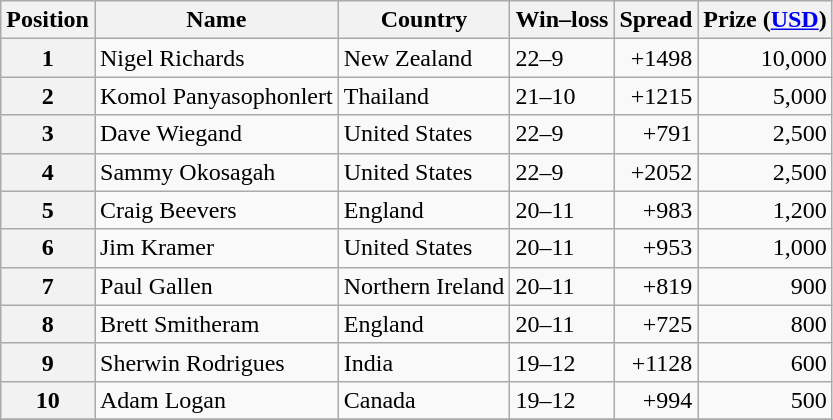<table class="wikitable">
<tr>
<th>Position</th>
<th>Name</th>
<th>Country</th>
<th>Win–loss</th>
<th>Spread</th>
<th>Prize (<a href='#'>USD</a>)</th>
</tr>
<tr>
<th>1</th>
<td>Nigel Richards</td>
<td>New Zealand</td>
<td>22–9</td>
<td align="right">+1498</td>
<td align="right">10,000</td>
</tr>
<tr>
<th>2</th>
<td>Komol Panyasophonlert</td>
<td>Thailand</td>
<td>21–10</td>
<td align="right">+1215</td>
<td align="right">5,000</td>
</tr>
<tr>
<th>3</th>
<td>Dave Wiegand</td>
<td>United States</td>
<td>22–9</td>
<td align="right">+791</td>
<td align="right">2,500</td>
</tr>
<tr>
<th>4</th>
<td>Sammy Okosagah</td>
<td>United States</td>
<td>22–9</td>
<td align="right">+2052</td>
<td align="right">2,500</td>
</tr>
<tr>
<th>5</th>
<td>Craig Beevers</td>
<td>England</td>
<td>20–11</td>
<td align="right">+983</td>
<td align="right">1,200</td>
</tr>
<tr>
<th>6</th>
<td>Jim Kramer</td>
<td>United States</td>
<td>20–11</td>
<td align="right">+953</td>
<td align="right">1,000</td>
</tr>
<tr>
<th>7</th>
<td>Paul Gallen</td>
<td>Northern Ireland</td>
<td>20–11</td>
<td align="right">+819</td>
<td align="right">900</td>
</tr>
<tr>
<th>8</th>
<td>Brett Smitheram</td>
<td>England</td>
<td>20–11</td>
<td align="right">+725</td>
<td align="right">800</td>
</tr>
<tr>
<th>9</th>
<td>Sherwin Rodrigues</td>
<td>India</td>
<td>19–12</td>
<td align="right">+1128</td>
<td align="right">600</td>
</tr>
<tr>
<th>10</th>
<td>Adam Logan</td>
<td>Canada</td>
<td>19–12</td>
<td align="right">+994</td>
<td align="right">500</td>
</tr>
<tr>
</tr>
</table>
